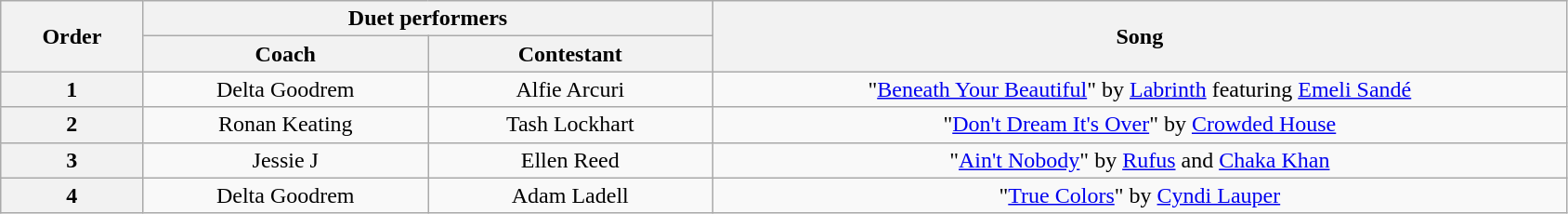<table class="wikitable" style="text-align:center; width:89%;">
<tr>
<th rowspan="2" width="5%">Order</th>
<th colspan="2">Duet performers</th>
<th rowspan="2" width="30%">Song</th>
</tr>
<tr>
<th width="10%">Coach</th>
<th width="10%">Contestant</th>
</tr>
<tr>
<th scope="row">1</th>
<td>Delta Goodrem</td>
<td>Alfie Arcuri</td>
<td>"<a href='#'>Beneath Your Beautiful</a>" by <a href='#'>Labrinth</a> featuring <a href='#'>Emeli Sandé</a></td>
</tr>
<tr>
<th scope="row">2</th>
<td>Ronan Keating</td>
<td>Tash Lockhart</td>
<td>"<a href='#'>Don't Dream It's Over</a>" by <a href='#'>Crowded House</a></td>
</tr>
<tr>
<th scope="row">3</th>
<td>Jessie J</td>
<td>Ellen Reed</td>
<td>"<a href='#'>Ain't Nobody</a>" by <a href='#'>Rufus</a> and <a href='#'>Chaka Khan</a></td>
</tr>
<tr>
<th scope="row">4</th>
<td>Delta Goodrem</td>
<td>Adam Ladell</td>
<td>"<a href='#'>True Colors</a>" by <a href='#'>Cyndi Lauper</a></td>
</tr>
</table>
